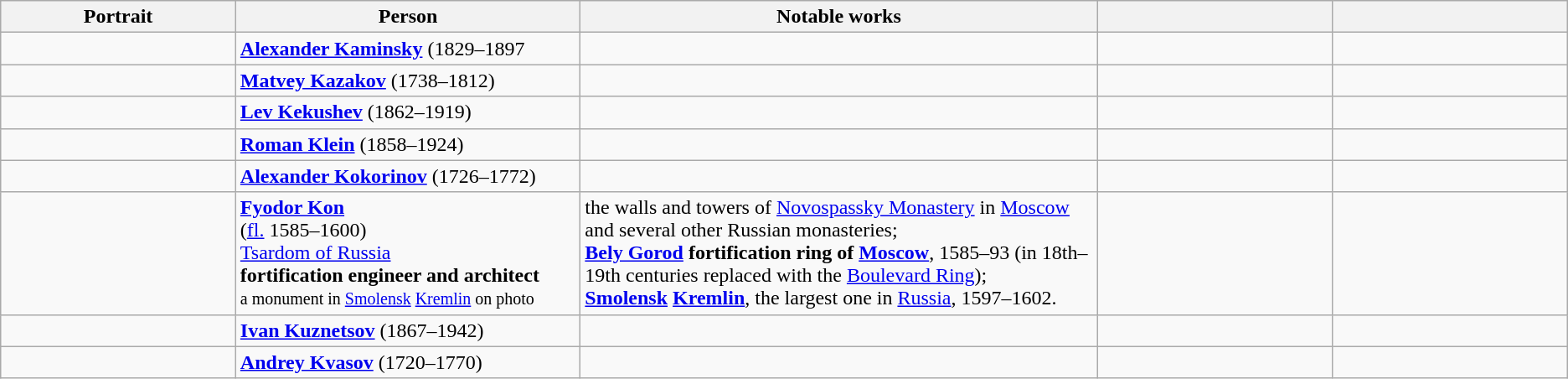<table class="wikitable">
<tr ">
<th style="width:15%;">Portrait</th>
<th style="width:22%;">Person</th>
<th style="width:33%;">Notable works</th>
<th style="width:15%;"></th>
<th style="width:15%;"></th>
</tr>
<tr>
<td></td>
<td><strong><a href='#'>Alexander Kaminsky</a></strong> (1829–1897<br></td>
<td></td>
<td></td>
<td></td>
</tr>
<tr>
<td></td>
<td><strong><a href='#'>Matvey Kazakov</a></strong> (1738–1812)<br></td>
<td></td>
<td></td>
<td></td>
</tr>
<tr>
<td></td>
<td><strong><a href='#'>Lev Kekushev</a></strong> (1862–1919)</td>
<td></td>
<td></td>
<td></td>
</tr>
<tr>
<td></td>
<td><strong><a href='#'>Roman Klein</a></strong> (1858–1924)<br></td>
<td></td>
<td></td>
<td></td>
</tr>
<tr>
<td></td>
<td><strong><a href='#'>Alexander Kokorinov</a></strong> (1726–1772)<br></td>
<td></td>
<td></td>
<td></td>
</tr>
<tr>
<td></td>
<td><strong><a href='#'>Fyodor Kon</a></strong><br>(<a href='#'>fl.</a> 1585–1600)<br> <a href='#'>Tsardom of Russia</a><br><strong>fortification engineer and architect</strong><br><small>a monument in <a href='#'>Smolensk</a> <a href='#'>Kremlin</a> on photo</small></td>
<td>the walls and towers of <a href='#'>Novospassky Monastery</a> in <a href='#'>Moscow</a> and several other Russian monasteries;<br><strong><a href='#'>Bely Gorod</a> fortification ring of <a href='#'>Moscow</a></strong>, 1585–93 (in 18th–19th centuries replaced with the <a href='#'>Boulevard Ring</a>);<br><strong><a href='#'>Smolensk</a> <a href='#'>Kremlin</a></strong>, the largest one in <a href='#'>Russia</a>, 1597–1602.</td>
<td></td>
<td></td>
</tr>
<tr>
<td></td>
<td><strong><a href='#'>Ivan Kuznetsov</a></strong> (1867–1942)<br></td>
<td></td>
<td></td>
<td></td>
</tr>
<tr>
<td></td>
<td><strong><a href='#'>Andrey Kvasov</a></strong> (1720–1770)</td>
<td></td>
<td></td>
<td></td>
</tr>
</table>
